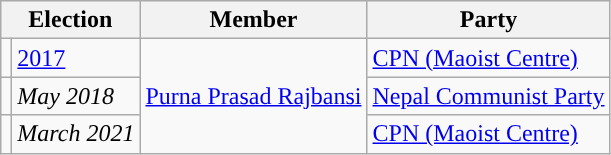<table class="wikitable">
<tr>
<th colspan="2">Election</th>
<th>Member</th>
<th>Party</th>
</tr>
<tr>
<td style="background-color:"></td>
<td><a href='#'>2017</a></td>
<td rowspan="3"><a href='#'>Purna Prasad Rajbansi</a></td>
<td><a href='#'>CPN (Maoist Centre)</a></td>
</tr>
<tr>
<td style="background-color:"></td>
<td><em>May 2018</em></td>
<td><a href='#'>Nepal Communist Party</a></td>
</tr>
<tr>
<td style="background-color:"></td>
<td><em>March 2021</em></td>
<td><a href='#'>CPN (Maoist Centre)</a></td>
</tr>
</table>
